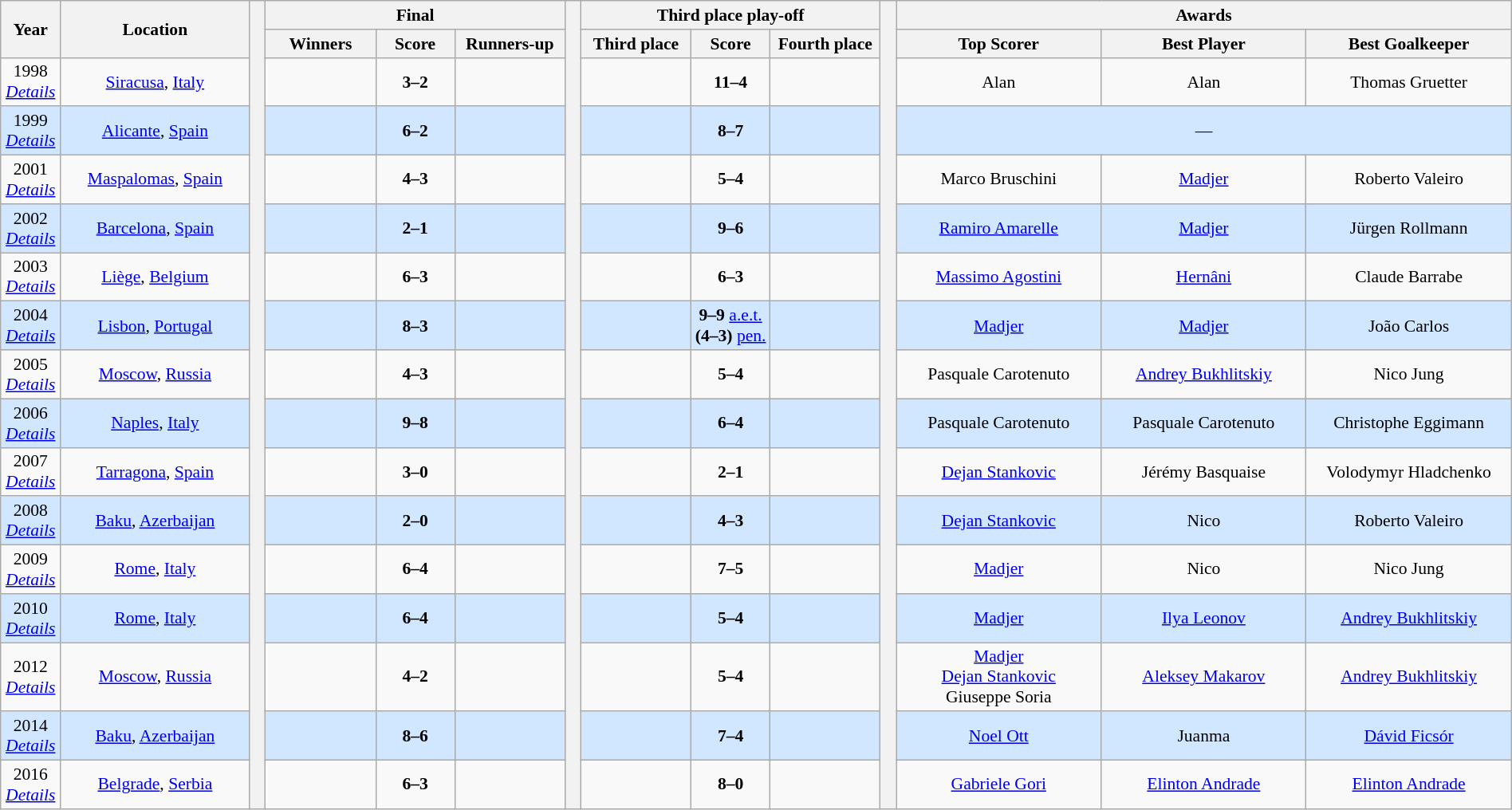<table class="wikitable" style="font-size:90%; width: 100%; text-align: center;">
<tr>
<th rowspan="2" width="3%">Year</th>
<th rowspan="2" width="12%">Location</th>
<th rowspan=17 width="1%"></th>
<th colspan="3">Final</th>
<th rowspan=17 width="1%"></th>
<th colspan="3">Third place play-off</th>
<th rowspan=17 width="1%"></th>
<th colspan="3">Awards</th>
</tr>
<tr>
<th width="7%">Winners</th>
<th width="5%">Score</th>
<th width="7%">Runners-up</th>
<th width="7%">Third place</th>
<th width="5%">Score</th>
<th width="7%">Fourth place</th>
<th width="13%">Top Scorer</th>
<th width="13%">Best Player</th>
<th width="13%">Best Goalkeeper</th>
</tr>
<tr>
<td>1998<br> <em><a href='#'>Details</a></em></td>
<td> <a href='#'>Siracusa</a>, <a href='#'>Italy</a></td>
<td><strong></strong></td>
<td><strong>3–2</strong></td>
<td></td>
<td></td>
<td><strong>11–4</strong></td>
<td></td>
<td> Alan</td>
<td> Alan</td>
<td> Thomas Gruetter</td>
</tr>
<tr bgcolor=#D0E7FF>
<td>1999<br> <em><a href='#'>Details</a></em></td>
<td> <a href='#'>Alicante</a>, <a href='#'>Spain</a></td>
<td><strong></strong></td>
<td><strong>6–2</strong></td>
<td></td>
<td></td>
<td><strong>8–7</strong></td>
<td></td>
<td colspan="3">—</td>
</tr>
<tr>
<td>2001<br> <em><a href='#'>Details</a></em></td>
<td> <a href='#'>Maspalomas</a>, <a href='#'>Spain</a></td>
<td><strong></strong></td>
<td><strong>4–3</strong></td>
<td></td>
<td></td>
<td><strong>5–4</strong></td>
<td></td>
<td> Marco Bruschini</td>
<td> <a href='#'>Madjer</a></td>
<td> Roberto Valeiro</td>
</tr>
<tr bgcolor=#D0E7FF>
<td>2002<br> <em><a href='#'>Details</a></em></td>
<td> <a href='#'>Barcelona</a>, <a href='#'>Spain</a></td>
<td><strong></strong></td>
<td><strong>2–1</strong></td>
<td></td>
<td></td>
<td><strong>9–6</strong></td>
<td></td>
<td> <a href='#'>Ramiro Amarelle</a></td>
<td> <a href='#'>Madjer</a></td>
<td> Jürgen Rollmann</td>
</tr>
<tr>
<td>2003<br> <em><a href='#'>Details</a></em></td>
<td> <a href='#'>Liège</a>, <a href='#'>Belgium</a></td>
<td><strong></strong></td>
<td><strong>6–3</strong></td>
<td></td>
<td></td>
<td><strong>6–3</strong></td>
<td></td>
<td> <a href='#'>Massimo Agostini</a></td>
<td> <a href='#'>Hernâni</a></td>
<td> Claude Barrabe</td>
</tr>
<tr bgcolor=#D0E7FF>
<td>2004<br> <em><a href='#'>Details</a></em></td>
<td> <a href='#'>Lisbon</a>, <a href='#'>Portugal</a></td>
<td><strong></strong></td>
<td><strong>8–3</strong></td>
<td></td>
<td></td>
<td><strong>9–9</strong> <a href='#'>a.e.t.</a><br><strong>(4–3)</strong> <a href='#'>pen.</a></td>
<td></td>
<td> <a href='#'>Madjer</a></td>
<td> <a href='#'>Madjer</a></td>
<td> João Carlos</td>
</tr>
<tr>
<td>2005<br> <em><a href='#'>Details</a></em></td>
<td> <a href='#'>Moscow</a>, <a href='#'>Russia</a></td>
<td><strong></strong></td>
<td><strong>4–3</strong></td>
<td></td>
<td></td>
<td><strong>5–4</strong></td>
<td></td>
<td> Pasquale Carotenuto</td>
<td> <a href='#'>Andrey Bukhlitskiy</a></td>
<td> Nico Jung</td>
</tr>
<tr bgcolor=#D0E7FF>
<td>2006<br> <em><a href='#'>Details</a></em></td>
<td> <a href='#'>Naples</a>, <a href='#'>Italy</a></td>
<td><strong></strong></td>
<td><strong>9–8</strong></td>
<td></td>
<td></td>
<td><strong>6–4</strong></td>
<td></td>
<td> Pasquale Carotenuto</td>
<td> Pasquale Carotenuto</td>
<td> Christophe Eggimann</td>
</tr>
<tr>
<td>2007<br> <em><a href='#'>Details</a></em></td>
<td> <a href='#'>Tarragona</a>, <a href='#'>Spain</a></td>
<td><strong></strong></td>
<td><strong>3–0</strong></td>
<td></td>
<td></td>
<td><strong>2–1</strong></td>
<td></td>
<td> <a href='#'>Dejan Stankovic</a></td>
<td> Jérémy Basquaise</td>
<td> Volodymyr Hladchenko</td>
</tr>
<tr bgcolor=#D0E7FF>
<td>2008<br> <em><a href='#'>Details</a></em></td>
<td> <a href='#'>Baku</a>, <a href='#'>Azerbaijan</a></td>
<td><strong></strong></td>
<td><strong>2–0</strong></td>
<td></td>
<td></td>
<td><strong>4–3</strong></td>
<td></td>
<td> <a href='#'>Dejan Stankovic</a></td>
<td> Nico</td>
<td> Roberto Valeiro</td>
</tr>
<tr>
<td>2009<br> <em><a href='#'>Details</a></em></td>
<td> <a href='#'>Rome</a>, <a href='#'>Italy</a></td>
<td><strong></strong></td>
<td><strong>6–4</strong></td>
<td></td>
<td></td>
<td><strong>7–5</strong></td>
<td></td>
<td> <a href='#'>Madjer</a></td>
<td> Nico</td>
<td> Nico Jung</td>
</tr>
<tr bgcolor=#D0E7FF>
<td>2010<br> <em><a href='#'>Details</a></em></td>
<td> <a href='#'>Rome</a>, <a href='#'>Italy</a></td>
<td><strong></strong></td>
<td><strong>6–4</strong></td>
<td></td>
<td></td>
<td><strong>5–4</strong></td>
<td></td>
<td> <a href='#'>Madjer</a></td>
<td> <a href='#'>Ilya Leonov</a></td>
<td> <a href='#'>Andrey Bukhlitskiy</a></td>
</tr>
<tr>
<td>2012<br> <em><a href='#'>Details</a></em></td>
<td> <a href='#'>Moscow</a>, <a href='#'>Russia</a></td>
<td><strong></strong></td>
<td><strong>4–2</strong></td>
<td></td>
<td></td>
<td><strong>5–4</strong></td>
<td></td>
<td> <a href='#'>Madjer</a><br> <a href='#'>Dejan Stankovic</a><br> Giuseppe Soria</td>
<td> <a href='#'>Aleksey Makarov</a></td>
<td> <a href='#'>Andrey Bukhlitskiy</a></td>
</tr>
<tr bgcolor=#D0E7FF>
<td>2014<br> <em><a href='#'>Details</a></em></td>
<td> <a href='#'>Baku</a>, <a href='#'>Azerbaijan</a></td>
<td><strong></strong></td>
<td><strong>8–6</strong></td>
<td></td>
<td></td>
<td><strong>7–4</strong></td>
<td></td>
<td> <a href='#'>Noel Ott</a></td>
<td> Juanma</td>
<td> <a href='#'>Dávid Ficsór</a></td>
</tr>
<tr>
<td>2016<br> <em><a href='#'>Details</a></em></td>
<td> <a href='#'>Belgrade</a>, <a href='#'>Serbia</a></td>
<td><strong></strong></td>
<td><strong>6–3</strong></td>
<td></td>
<td></td>
<td><strong>8–0</strong></td>
<td></td>
<td> <a href='#'>Gabriele Gori</a></td>
<td> <a href='#'>Elinton Andrade</a></td>
<td> <a href='#'>Elinton Andrade</a></td>
</tr>
</table>
